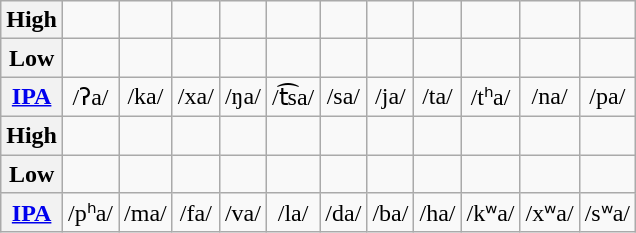<table class="wikitable" style="text-align: center;">
<tr>
<th align=left><strong>High</strong></th>
<td></td>
<td></td>
<td></td>
<td></td>
<td></td>
<td></td>
<td></td>
<td></td>
<td></td>
<td></td>
<td></td>
</tr>
<tr>
<th align=left><strong>Low</strong></th>
<td></td>
<td></td>
<td></td>
<td></td>
<td></td>
<td></td>
<td></td>
<td></td>
<td></td>
<td></td>
<td></td>
</tr>
<tr>
<th align=left><strong><a href='#'>IPA</a></strong></th>
<td>/ʔa/</td>
<td>/ka/</td>
<td>/xa/</td>
<td>/ŋa/</td>
<td>/t͡sa/</td>
<td>/sa/</td>
<td>/ja/</td>
<td>/ta/</td>
<td>/tʰa/</td>
<td>/na/</td>
<td>/pa/</td>
</tr>
<tr>
<th align=left><strong>High</strong></th>
<td></td>
<td></td>
<td></td>
<td></td>
<td></td>
<td></td>
<td></td>
<td></td>
<td></td>
<td></td>
<td></td>
</tr>
<tr>
<th align=left><strong>Low</strong></th>
<td></td>
<td></td>
<td></td>
<td></td>
<td></td>
<td></td>
<td></td>
<td></td>
<td></td>
<td></td>
<td></td>
</tr>
<tr>
<th align=left><strong><a href='#'>IPA</a></strong></th>
<td>/pʰa/</td>
<td>/ma/</td>
<td>/fa/</td>
<td>/va/</td>
<td>/la/</td>
<td>/da/</td>
<td>/ba/</td>
<td>/ha/</td>
<td>/kʷa/</td>
<td>/xʷa/</td>
<td>/sʷa/</td>
</tr>
</table>
